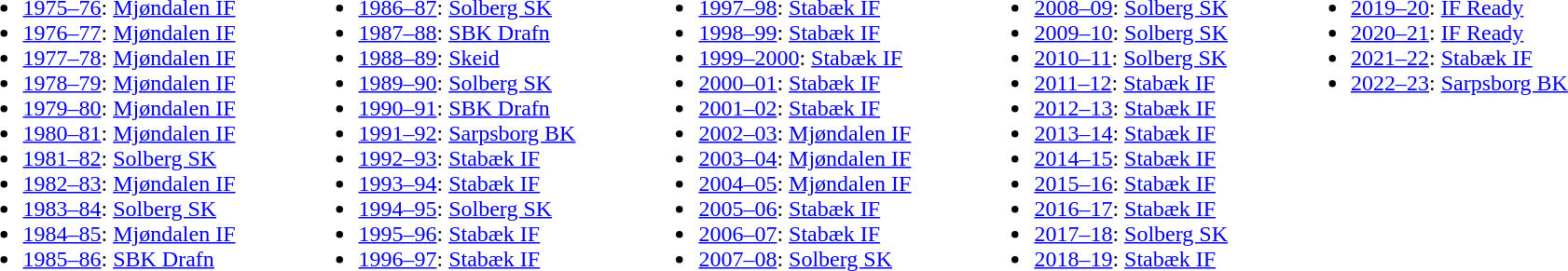<table>
<tr>
<td valign="top"><br><ul><li><a href='#'>1975–76</a>: <a href='#'>Mjøndalen IF</a></li><li><a href='#'>1976–77</a>: <a href='#'>Mjøndalen IF</a></li><li><a href='#'>1977–78</a>: <a href='#'>Mjøndalen IF</a></li><li><a href='#'>1978–79</a>: <a href='#'>Mjøndalen IF</a></li><li><a href='#'>1979–80</a>: <a href='#'>Mjøndalen IF</a></li><li><a href='#'>1980–81</a>: <a href='#'>Mjøndalen IF</a></li><li><a href='#'>1981–82</a>: <a href='#'>Solberg SK</a></li><li><a href='#'>1982–83</a>: <a href='#'>Mjøndalen IF</a></li><li><a href='#'>1983–84</a>: <a href='#'>Solberg SK</a></li><li><a href='#'>1984–85</a>: <a href='#'>Mjøndalen IF</a></li><li><a href='#'>1985–86</a>: <a href='#'>SBK Drafn</a></li></ul></td>
<td width="40"> </td>
<td valign="top"><br><ul><li><a href='#'>1986–87</a>: <a href='#'>Solberg SK</a></li><li><a href='#'>1987–88</a>: <a href='#'>SBK Drafn</a></li><li><a href='#'>1988–89</a>: <a href='#'>Skeid</a></li><li><a href='#'>1989–90</a>: <a href='#'>Solberg SK</a></li><li><a href='#'>1990–91</a>: <a href='#'>SBK Drafn</a></li><li><a href='#'>1991–92</a>: <a href='#'>Sarpsborg BK</a></li><li><a href='#'>1992–93</a>: <a href='#'>Stabæk IF</a></li><li><a href='#'>1993–94</a>: <a href='#'>Stabæk IF</a></li><li><a href='#'>1994–95</a>: <a href='#'>Solberg SK</a></li><li><a href='#'>1995–96</a>: <a href='#'>Stabæk IF</a></li><li><a href='#'>1996–97</a>: <a href='#'>Stabæk IF</a></li></ul></td>
<td width="40"> </td>
<td valign="top"><br><ul><li><a href='#'>1997–98</a>: <a href='#'>Stabæk IF</a></li><li><a href='#'>1998–99</a>: <a href='#'>Stabæk IF</a></li><li><a href='#'>1999–2000</a>: <a href='#'>Stabæk IF</a></li><li><a href='#'>2000–01</a>: <a href='#'>Stabæk IF</a></li><li><a href='#'>2001–02</a>: <a href='#'>Stabæk IF</a></li><li><a href='#'>2002–03</a>: <a href='#'>Mjøndalen IF</a></li><li><a href='#'>2003–04</a>: <a href='#'>Mjøndalen IF</a></li><li><a href='#'>2004–05</a>: <a href='#'>Mjøndalen IF</a></li><li><a href='#'>2005–06</a>: <a href='#'>Stabæk IF</a></li><li><a href='#'>2006–07</a>: <a href='#'>Stabæk IF</a></li><li><a href='#'>2007–08</a>: <a href='#'>Solberg SK</a></li></ul></td>
<td width="40"> </td>
<td valign="top"><br><ul><li><a href='#'>2008–09</a>: <a href='#'>Solberg SK</a></li><li><a href='#'>2009–10</a>: <a href='#'>Solberg SK</a></li><li><a href='#'>2010–11</a>: <a href='#'>Solberg SK</a></li><li><a href='#'>2011–12</a>: <a href='#'>Stabæk IF</a></li><li><a href='#'>2012–13</a>: <a href='#'>Stabæk IF</a></li><li><a href='#'>2013–14</a>: <a href='#'>Stabæk IF</a></li><li><a href='#'>2014–15</a>: <a href='#'>Stabæk IF</a></li><li><a href='#'>2015–16</a>: <a href='#'>Stabæk IF</a></li><li><a href='#'>2016–17</a>: <a href='#'>Stabæk IF</a></li><li><a href='#'>2017–18</a>: <a href='#'>Solberg SK</a></li><li><a href='#'>2018–19</a>: <a href='#'>Stabæk IF</a></li></ul></td>
<td width="40"> </td>
<td valign="top"><br><ul><li><a href='#'>2019–20</a>: <a href='#'>IF Ready</a></li><li><a href='#'>2020–21</a>: <a href='#'>IF Ready</a></li><li><a href='#'>2021–22</a>: <a href='#'>Stabæk IF</a></li><li><a href='#'>2022–23</a>: <a href='#'>Sarpsborg BK</a></li></ul></td>
</tr>
</table>
